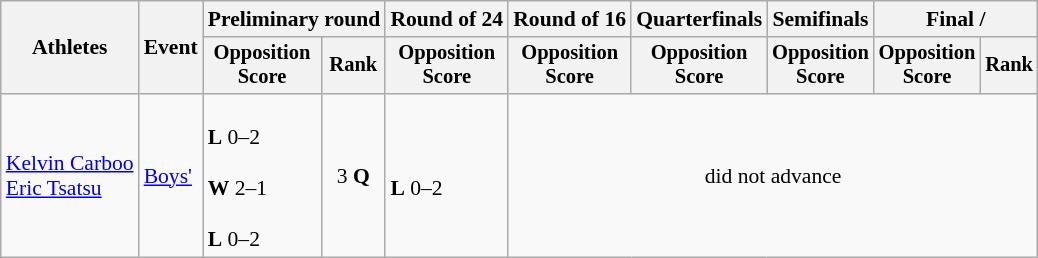<table class=wikitable style="font-size:90%">
<tr>
<th rowspan=2>Athletes</th>
<th rowspan=2>Event</th>
<th colspan=2>Preliminary round</th>
<th>Round of 24</th>
<th>Round of 16</th>
<th>Quarterfinals</th>
<th>Semifinals</th>
<th colspan=2>Final / </th>
</tr>
<tr style="font-size:95%">
<th>Opposition<br>Score</th>
<th>Rank</th>
<th>Opposition<br>Score</th>
<th>Opposition<br>Score</th>
<th>Opposition<br>Score</th>
<th>Opposition<br>Score</th>
<th>Opposition<br>Score</th>
<th>Rank</th>
</tr>
<tr align=center>
<td align=left><a href='#'>Kelvin Carboo</a><br><a href='#'>Eric Tsatsu</a></td>
<td align=left><a href='#'>Boys'</a></td>
<td align=left><br> <strong>L</strong> 0–2<br><br> <strong>W</strong> 2–1<br><br> <strong>L</strong> 0–2</td>
<td>3 <strong>Q</strong></td>
<td align=left>   <br><strong>L</strong> 0–2</td>
<td colspan=5>did not advance</td>
</tr>
</table>
